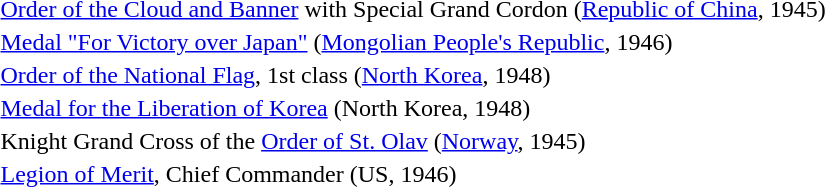<table>
<tr>
<td></td>
<td><a href='#'>Order of the Cloud and Banner</a> with Special Grand Cordon (<a href='#'>Republic of China</a>, 1945)</td>
</tr>
<tr>
<td></td>
<td><a href='#'>Medal "For Victory over Japan"</a> (<a href='#'>Mongolian People's Republic</a>, 1946)</td>
</tr>
<tr>
<td></td>
<td><a href='#'>Order of the National Flag</a>, 1st class (<a href='#'>North Korea</a>, 1948)</td>
</tr>
<tr>
<td></td>
<td><a href='#'>Medal for the Liberation of Korea</a> (North Korea, 1948)</td>
</tr>
<tr>
<td></td>
<td>Knight Grand Cross of the <a href='#'>Order of St. Olav</a> (<a href='#'>Norway</a>, 1945)</td>
</tr>
<tr>
<td></td>
<td><a href='#'>Legion of Merit</a>, Chief Commander (US, 1946)</td>
</tr>
<tr>
</tr>
</table>
